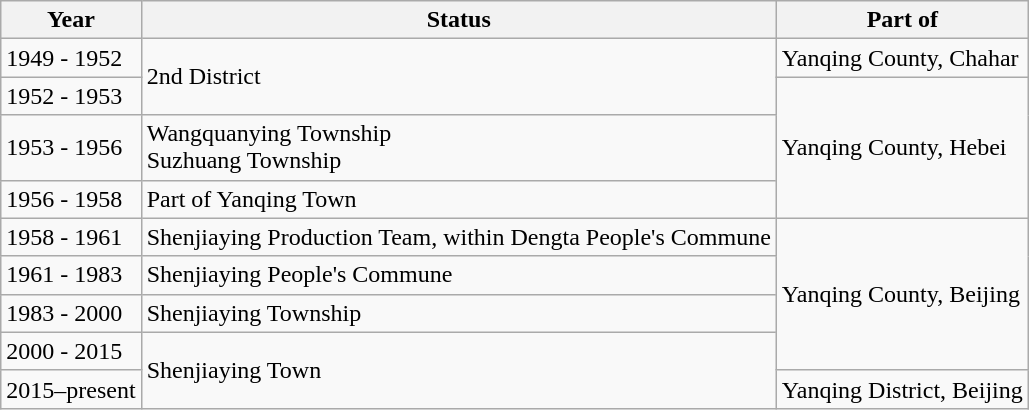<table class="wikitable">
<tr>
<th>Year</th>
<th>Status</th>
<th>Part of</th>
</tr>
<tr>
<td>1949 - 1952</td>
<td rowspan="2">2nd District</td>
<td>Yanqing County, Chahar</td>
</tr>
<tr>
<td>1952 - 1953</td>
<td rowspan="3">Yanqing County, Hebei</td>
</tr>
<tr>
<td>1953 - 1956</td>
<td>Wangquanying Township<br>Suzhuang Township</td>
</tr>
<tr>
<td>1956 - 1958</td>
<td>Part of Yanqing Town</td>
</tr>
<tr>
<td>1958 - 1961</td>
<td>Shenjiaying Production Team, within Dengta People's Commune</td>
<td rowspan="4">Yanqing County, Beijing</td>
</tr>
<tr>
<td>1961 - 1983</td>
<td>Shenjiaying People's Commune</td>
</tr>
<tr>
<td>1983 - 2000</td>
<td>Shenjiaying Township</td>
</tr>
<tr>
<td>2000 - 2015</td>
<td rowspan="2">Shenjiaying Town</td>
</tr>
<tr>
<td>2015–present</td>
<td>Yanqing District, Beijing</td>
</tr>
</table>
